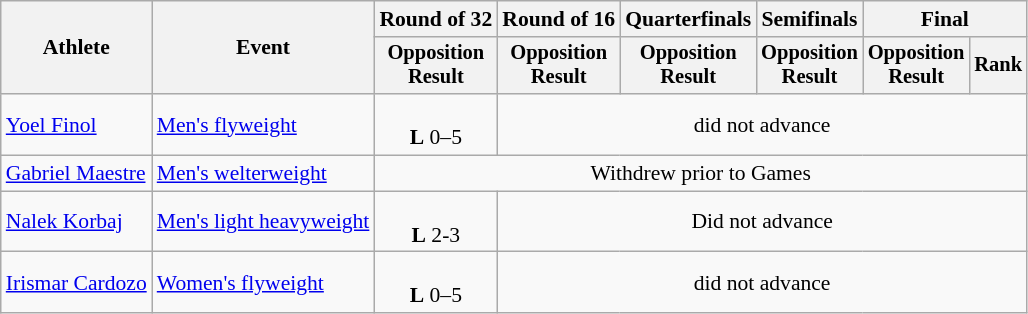<table class="wikitable" style="font-size:90%">
<tr>
<th rowspan="2">Athlete</th>
<th rowspan="2">Event</th>
<th>Round of 32</th>
<th>Round of 16</th>
<th>Quarterfinals</th>
<th>Semifinals</th>
<th colspan=2>Final</th>
</tr>
<tr style="font-size:95%">
<th>Opposition<br>Result</th>
<th>Opposition<br>Result</th>
<th>Opposition<br>Result</th>
<th>Opposition<br>Result</th>
<th>Opposition<br>Result</th>
<th>Rank</th>
</tr>
<tr align=center>
<td align=left><a href='#'>Yoel Finol</a></td>
<td align=left><a href='#'>Men's flyweight</a></td>
<td><br><strong>L</strong> 0–5</td>
<td colspan=5>did not advance</td>
</tr>
<tr align=center>
<td align=left><a href='#'>Gabriel Maestre</a></td>
<td align=left><a href='#'>Men's welterweight</a></td>
<td colspan=6>Withdrew prior to Games</td>
</tr>
<tr align=center>
<td align=left><a href='#'>Nalek Korbaj</a></td>
<td align=left><a href='#'>Men's light heavyweight</a></td>
<td><br><strong>L</strong> 2-3</td>
<td colspan="5">Did not advance</td>
</tr>
<tr align=center>
<td align=left><a href='#'>Irismar Cardozo</a></td>
<td align=left><a href='#'>Women's flyweight</a></td>
<td><br><strong>L</strong> 0–5</td>
<td colspan=5>did not advance</td>
</tr>
</table>
